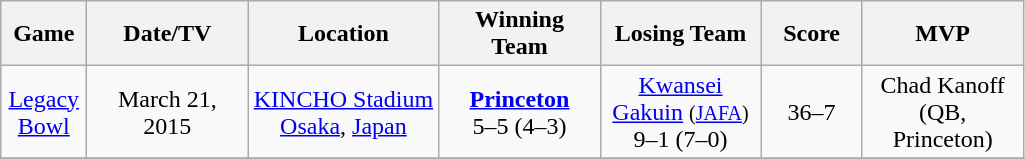<table class="wikitable" style="text-align:center;">
<tr>
<th style="width:50px">Game</th>
<th style="width:100px">Date/TV</th>
<th style="width:120px">Location</th>
<th style="width:100px">Winning Team</th>
<th style="width:100px">Losing Team</th>
<th style="width:60px;">Score</th>
<th style="width:100px">MVP</th>
</tr>
<tr>
<td><a href='#'>Legacy Bowl</a></td>
<td>March 21, 2015</td>
<td><a href='#'>KINCHO Stadium</a><br><a href='#'>Osaka</a>, <a href='#'>Japan</a></td>
<td><strong><a href='#'>Princeton</a></strong><br>5–5 (4–3)</td>
<td><a href='#'>Kwansei Gakuin</a> <small>(<a href='#'>JAFA</a>)</small><br>9–1 (7–0)</td>
<td>36–7</td>
<td>Chad Kanoff<br>(QB, Princeton)</td>
</tr>
<tr>
</tr>
</table>
